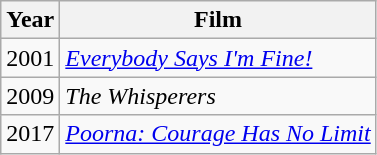<table class="wikitable">
<tr>
<th>Year</th>
<th>Film</th>
</tr>
<tr>
<td>2001</td>
<td><em><a href='#'>Everybody Says I'm Fine!</a></em></td>
</tr>
<tr>
<td>2009</td>
<td><em>The Whisperers</em></td>
</tr>
<tr>
<td>2017</td>
<td><em><a href='#'>Poorna: Courage Has No Limit</a></em></td>
</tr>
</table>
